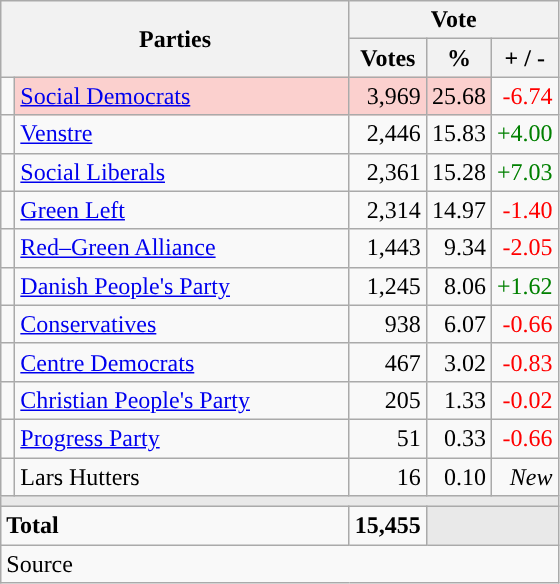<table class="wikitable" style="text-align:right;">
<tr>
<th style="text-align:centre;" rowspan="2" colspan="2" width="225">Parties</th>
<th colspan="3">Vote</th>
</tr>
<tr>
<th width="15">Votes</th>
<th width="15">%</th>
<th width="15">+ / -</th>
</tr>
<tr>
<td width="2" style="color:inherit;background:"></td>
<td bgcolor=#fbd0ce  align="left"><a href='#'>Social Democrats</a></td>
<td bgcolor=#fbd0ce>3,969</td>
<td bgcolor=#fbd0ce>25.68</td>
<td style=color:red;>-6.74</td>
</tr>
<tr>
<td width="2" style="color:inherit;background:"></td>
<td align="left"><a href='#'>Venstre</a></td>
<td>2,446</td>
<td>15.83</td>
<td style=color:green;>+4.00</td>
</tr>
<tr>
<td width="2" style="color:inherit;background:"></td>
<td align="left"><a href='#'>Social Liberals</a></td>
<td>2,361</td>
<td>15.28</td>
<td style=color:green;>+7.03</td>
</tr>
<tr>
<td width="2" style="color:inherit;background:"></td>
<td align="left"><a href='#'>Green Left</a></td>
<td>2,314</td>
<td>14.97</td>
<td style=color:red;>-1.40</td>
</tr>
<tr>
<td width="2" style="color:inherit;background:"></td>
<td align="left"><a href='#'>Red–Green Alliance</a></td>
<td>1,443</td>
<td>9.34</td>
<td style=color:red;>-2.05</td>
</tr>
<tr>
<td width="2" style="color:inherit;background:"></td>
<td align="left"><a href='#'>Danish People's Party</a></td>
<td>1,245</td>
<td>8.06</td>
<td style=color:green;>+1.62</td>
</tr>
<tr>
<td width="2" style="color:inherit;background:"></td>
<td align="left"><a href='#'>Conservatives</a></td>
<td>938</td>
<td>6.07</td>
<td style=color:red;>-0.66</td>
</tr>
<tr>
<td width="2" style="color:inherit;background:"></td>
<td align="left"><a href='#'>Centre Democrats</a></td>
<td>467</td>
<td>3.02</td>
<td style=color:red;>-0.83</td>
</tr>
<tr>
<td width="2" style="color:inherit;background:"></td>
<td align="left"><a href='#'>Christian People's Party</a></td>
<td>205</td>
<td>1.33</td>
<td style=color:red;>-0.02</td>
</tr>
<tr>
<td width="2" style="color:inherit;background:"></td>
<td align="left"><a href='#'>Progress Party</a></td>
<td>51</td>
<td>0.33</td>
<td style=color:red;>-0.66</td>
</tr>
<tr>
<td width="2" style="color:inherit;background:"></td>
<td align="left">Lars Hutters</td>
<td>16</td>
<td>0.10</td>
<td><em>New</em></td>
</tr>
<tr>
<td colspan="7" bgcolor="#E9E9E9"></td>
</tr>
<tr>
<td align="left" colspan="2"><strong>Total</strong></td>
<td><strong>15,455</strong></td>
<td bgcolor="#E9E9E9" colspan="2"></td>
</tr>
<tr>
<td align="left" colspan="6">Source</td>
</tr>
</table>
